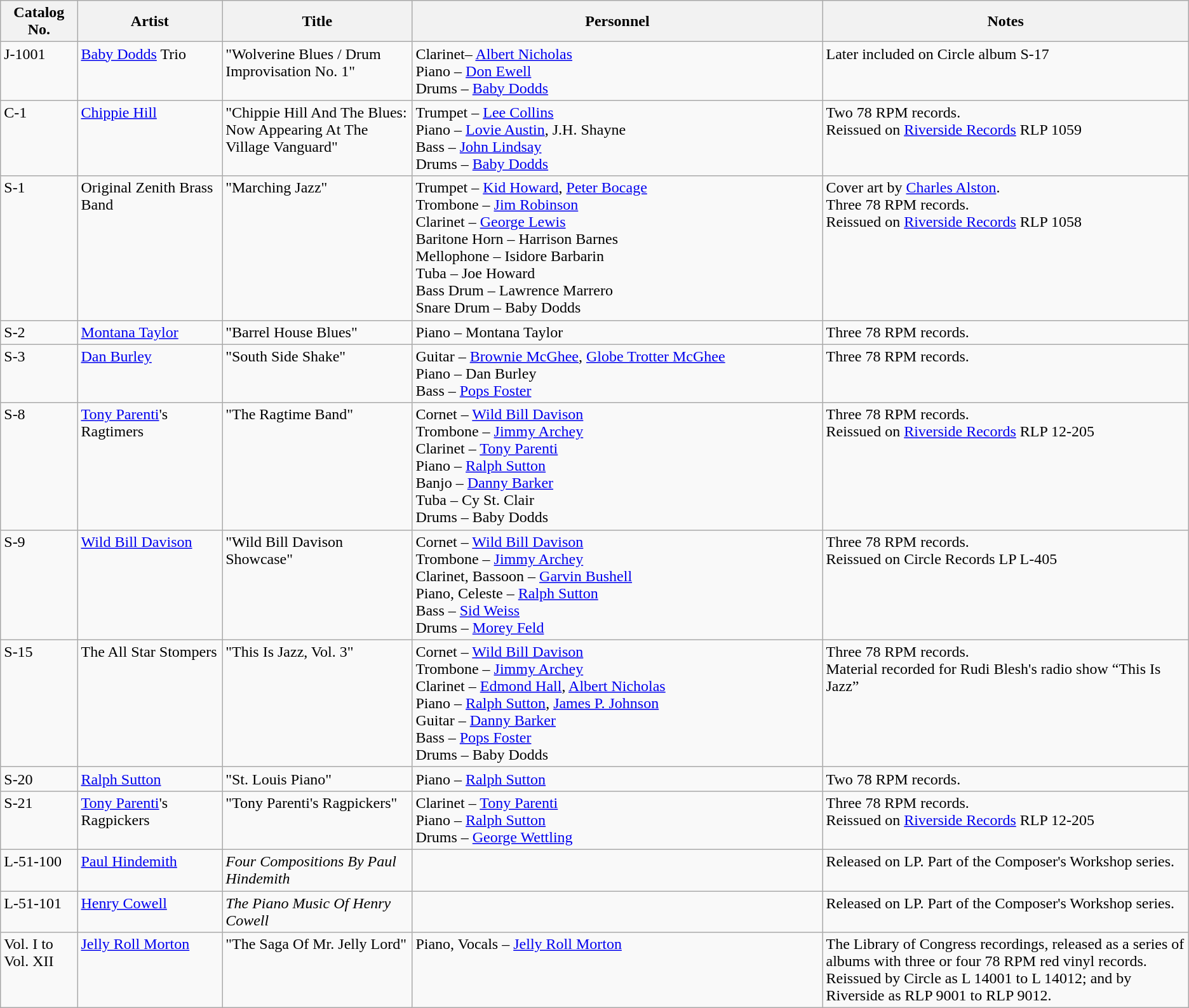<table class="wikitable">
<tr>
<th scope="col" style="width:75px;">Catalog No.</th>
<th scope="col" style="width:150px;">Artist</th>
<th scope="col" style="width:200px;">Title</th>
<th scope="col" style="width:450px;">Personnel</th>
<th scope="col" style="width:400px;">Notes</th>
</tr>
<tr valign="top">
<td>J-1001</td>
<td><a href='#'>Baby Dodds</a> Trio</td>
<td>"Wolverine Blues / Drum Improvisation No. 1"</td>
<td>Clarinet– <a href='#'>Albert Nicholas</a><br>Piano – <a href='#'>Don Ewell</a><br>Drums – <a href='#'>Baby Dodds</a></td>
<td>Later included on Circle album S-17</td>
</tr>
<tr valign="top">
<td>C-1</td>
<td><a href='#'>Chippie Hill</a></td>
<td>"Chippie Hill And The Blues: Now Appearing At The Village Vanguard"</td>
<td>Trumpet – <a href='#'>Lee Collins</a><br>Piano – <a href='#'>Lovie Austin</a>, J.H. Shayne<br>Bass – <a href='#'>John Lindsay</a><br>Drums – <a href='#'>Baby Dodds</a></td>
<td>Two 78 RPM records.<br>Reissued on <a href='#'>Riverside Records</a> RLP 1059</td>
</tr>
<tr valign="top">
<td>S-1</td>
<td>Original Zenith Brass Band</td>
<td>"Marching Jazz"</td>
<td>Trumpet – <a href='#'>Kid Howard</a>, <a href='#'>Peter Bocage</a><br>Trombone – <a href='#'>Jim Robinson</a><br>Clarinet – <a href='#'>George Lewis</a><br>Baritone Horn – Harrison Barnes<br>Mellophone – Isidore Barbarin<br>Tuba – Joe Howard<br>Bass Drum – Lawrence Marrero<br>Snare Drum – Baby Dodds</td>
<td>Cover art by <a href='#'>Charles Alston</a>.<br>Three 78 RPM records.<br>Reissued on <a href='#'>Riverside Records</a> RLP 1058</td>
</tr>
<tr valign="top">
<td>S-2</td>
<td><a href='#'>Montana Taylor</a></td>
<td>"Barrel House Blues"</td>
<td>Piano – Montana Taylor<br></td>
<td>Three 78 RPM records.<br></td>
</tr>
<tr valign="top">
<td>S-3</td>
<td><a href='#'>Dan Burley</a></td>
<td>"South Side Shake"</td>
<td>Guitar – <a href='#'>Brownie McGhee</a>, <a href='#'>Globe Trotter McGhee</a><br>Piano – Dan Burley<br>Bass – <a href='#'>Pops Foster</a></td>
<td>Three 78 RPM records.<br></td>
</tr>
<tr valign="top">
<td>S-8</td>
<td><a href='#'>Tony Parenti</a>'s Ragtimers</td>
<td>"The Ragtime Band"</td>
<td>Cornet – <a href='#'>Wild Bill Davison</a><br>Trombone – <a href='#'>Jimmy Archey</a><br>Clarinet – <a href='#'>Tony Parenti</a><br>Piano – <a href='#'>Ralph Sutton</a><br>Banjo – <a href='#'>Danny Barker</a><br>Tuba – Cy St. Clair<br>Drums – Baby Dodds</td>
<td>Three 78 RPM records.<br>Reissued on <a href='#'>Riverside Records</a> RLP 12-205</td>
</tr>
<tr valign="top">
<td>S-9</td>
<td><a href='#'>Wild Bill Davison</a></td>
<td>"Wild Bill Davison Showcase"</td>
<td>Cornet – <a href='#'>Wild Bill Davison</a><br>Trombone – <a href='#'>Jimmy Archey</a><br>Clarinet, Bassoon – <a href='#'>Garvin Bushell</a><br>Piano, Celeste – <a href='#'>Ralph Sutton</a><br>Bass – <a href='#'>Sid Weiss</a><br>Drums – <a href='#'>Morey Feld</a></td>
<td>Three 78 RPM records.<br>Reissued on Circle Records LP L-405</td>
</tr>
<tr valign="top">
<td>S-15</td>
<td>The All Star Stompers</td>
<td>"This Is Jazz, Vol. 3"</td>
<td>Cornet – <a href='#'>Wild Bill Davison</a><br>Trombone – <a href='#'>Jimmy Archey</a><br>Clarinet – <a href='#'>Edmond Hall</a>, <a href='#'>Albert Nicholas</a><br>Piano – <a href='#'>Ralph Sutton</a>, <a href='#'>James P. Johnson</a><br>Guitar – <a href='#'>Danny Barker</a><br>Bass – <a href='#'>Pops Foster</a><br>Drums – Baby Dodds</td>
<td>Three 78 RPM records.<br>Material recorded for Rudi Blesh's radio show “This Is Jazz”</td>
</tr>
<tr valign="top">
<td>S-20</td>
<td><a href='#'>Ralph Sutton</a></td>
<td>"St. Louis Piano"</td>
<td>Piano – <a href='#'>Ralph Sutton</a><br></td>
<td>Two 78 RPM records.<br></td>
</tr>
<tr valign="top">
<td>S-21</td>
<td><a href='#'>Tony Parenti</a>'s Ragpickers</td>
<td>"Tony Parenti's Ragpickers"</td>
<td>Clarinet – <a href='#'>Tony Parenti</a><br>Piano – <a href='#'>Ralph Sutton</a><br>Drums – <a href='#'>George Wettling</a></td>
<td>Three 78 RPM records.<br>Reissued on <a href='#'>Riverside Records</a> RLP 12-205</td>
</tr>
<tr valign="top">
<td>L-51-100</td>
<td><a href='#'>Paul Hindemith</a></td>
<td><em>Four Compositions By Paul Hindemith</em></td>
<td></td>
<td>Released on LP. Part of the Composer's Workshop series.</td>
</tr>
<tr valign="top">
<td>L-51-101</td>
<td><a href='#'>Henry Cowell</a></td>
<td><em>The Piano Music Of Henry Cowell</em></td>
<td></td>
<td>Released on LP. Part of the Composer's Workshop series.</td>
</tr>
<tr valign="top">
<td>Vol. I to Vol. XII</td>
<td><a href='#'>Jelly Roll Morton</a></td>
<td>"The Saga Of Mr. Jelly Lord"</td>
<td>Piano, Vocals – <a href='#'>Jelly Roll Morton</a></td>
<td>The Library of Congress recordings, released as a series of albums with three or four 78 RPM red vinyl records. Reissued by Circle as L 14001 to L 14012; and by Riverside as RLP 9001 to RLP 9012.<br></td>
</tr>
</table>
